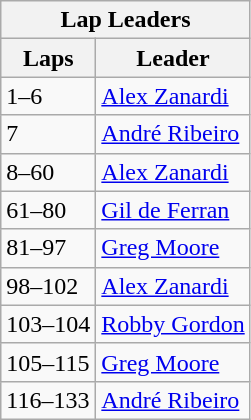<table class="wikitable">
<tr>
<th colspan=2>Lap Leaders</th>
</tr>
<tr>
<th>Laps</th>
<th>Leader</th>
</tr>
<tr>
<td>1–6</td>
<td><a href='#'>Alex Zanardi</a></td>
</tr>
<tr>
<td>7</td>
<td><a href='#'>André Ribeiro</a></td>
</tr>
<tr>
<td>8–60</td>
<td><a href='#'>Alex Zanardi</a></td>
</tr>
<tr>
<td>61–80</td>
<td><a href='#'>Gil de Ferran</a></td>
</tr>
<tr>
<td>81–97</td>
<td><a href='#'>Greg Moore</a></td>
</tr>
<tr>
<td>98–102</td>
<td><a href='#'>Alex Zanardi</a></td>
</tr>
<tr>
<td>103–104</td>
<td><a href='#'>Robby Gordon</a></td>
</tr>
<tr>
<td>105–115</td>
<td><a href='#'>Greg Moore</a></td>
</tr>
<tr>
<td>116–133</td>
<td><a href='#'>André Ribeiro</a></td>
</tr>
</table>
